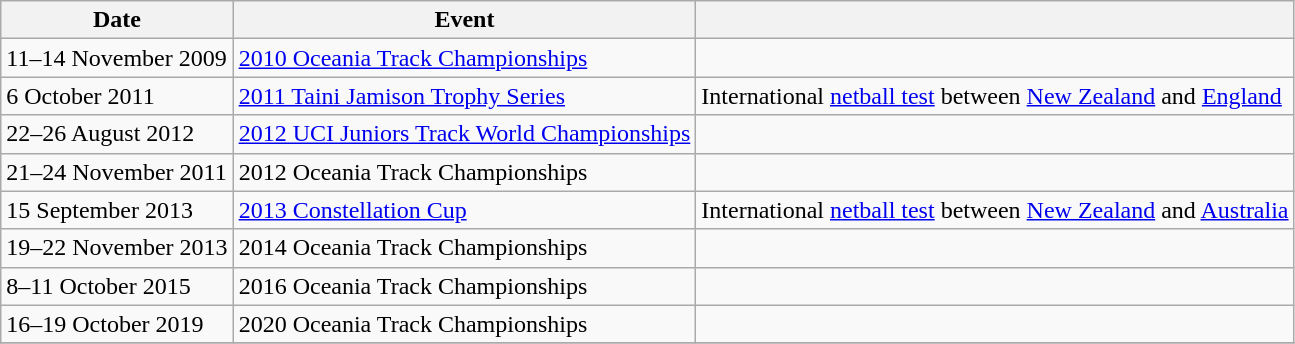<table class="wikitable collapsible">
<tr>
<th>Date</th>
<th>Event</th>
<th></th>
</tr>
<tr>
<td>11–14 November 2009</td>
<td><a href='#'>2010 Oceania Track Championships</a></td>
<td></td>
</tr>
<tr>
<td>6 October 2011</td>
<td><a href='#'>2011 Taini Jamison Trophy Series</a></td>
<td>International <a href='#'>netball test</a> between <a href='#'>New Zealand</a> and <a href='#'>England</a></td>
</tr>
<tr>
<td>22–26 August 2012</td>
<td><a href='#'>2012 UCI Juniors Track World Championships</a></td>
<td></td>
</tr>
<tr>
<td>21–24 November 2011</td>
<td>2012 Oceania Track Championships</td>
<td></td>
</tr>
<tr>
<td>15 September 2013</td>
<td><a href='#'>2013 Constellation Cup</a></td>
<td>International <a href='#'>netball test</a> between <a href='#'>New Zealand</a> and <a href='#'>Australia</a></td>
</tr>
<tr>
<td>19–22 November 2013</td>
<td>2014 Oceania Track Championships</td>
<td></td>
</tr>
<tr>
<td>8–11 October 2015</td>
<td>2016 Oceania Track Championships</td>
<td></td>
</tr>
<tr>
<td>16–19 October 2019</td>
<td>2020 Oceania Track Championships</td>
<td></td>
</tr>
<tr>
</tr>
</table>
